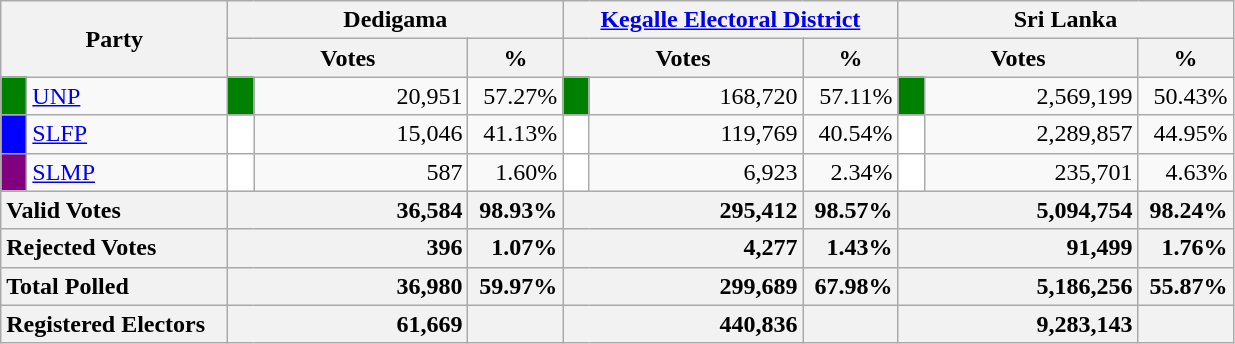<table class="wikitable">
<tr>
<th colspan="2" width="144px"rowspan="2">Party</th>
<th colspan="3" width="216px">Dedigama</th>
<th colspan="3" width="216px"><a href='#'>Kegalle Electoral District</a></th>
<th colspan="3" width="216px">Sri Lanka</th>
</tr>
<tr>
<th colspan="2" width="144px">Votes</th>
<th>%</th>
<th colspan="2" width="144px">Votes</th>
<th>%</th>
<th colspan="2" width="144px">Votes</th>
<th>%</th>
</tr>
<tr>
<td style="background-color:green;" width="10px"></td>
<td style="text-align:left;"><a href='#'>UNP</a></td>
<td style="background-color:green;" width="10px"></td>
<td style="text-align:right;">20,951</td>
<td style="text-align:right;">57.27%</td>
<td style="background-color:green;" width="10px"></td>
<td style="text-align:right;">168,720</td>
<td style="text-align:right;">57.11%</td>
<td style="background-color:green;" width="10px"></td>
<td style="text-align:right;">2,569,199</td>
<td style="text-align:right;">50.43%</td>
</tr>
<tr>
<td style="background-color:blue;" width="10px"></td>
<td style="text-align:left;"><a href='#'>SLFP</a></td>
<td style="background-color:white;" width="10px"></td>
<td style="text-align:right;">15,046</td>
<td style="text-align:right;">41.13%</td>
<td style="background-color:white;" width="10px"></td>
<td style="text-align:right;">119,769</td>
<td style="text-align:right;">40.54%</td>
<td style="background-color:white;" width="10px"></td>
<td style="text-align:right;">2,289,857</td>
<td style="text-align:right;">44.95%</td>
</tr>
<tr>
<td style="background-color:purple;" width="10px"></td>
<td style="text-align:left;"><a href='#'>SLMP</a></td>
<td style="background-color:white;" width="10px"></td>
<td style="text-align:right;">587</td>
<td style="text-align:right;">1.60%</td>
<td style="background-color:white;" width="10px"></td>
<td style="text-align:right;">6,923</td>
<td style="text-align:right;">2.34%</td>
<td style="background-color:white;" width="10px"></td>
<td style="text-align:right;">235,701</td>
<td style="text-align:right;">4.63%</td>
</tr>
<tr>
<th colspan="2" width="144px"style="text-align:left;">Valid Votes</th>
<th style="text-align:right;"colspan="2" width="144px">36,584</th>
<th style="text-align:right;">98.93%</th>
<th style="text-align:right;"colspan="2" width="144px">295,412</th>
<th style="text-align:right;">98.57%</th>
<th style="text-align:right;"colspan="2" width="144px">5,094,754</th>
<th style="text-align:right;">98.24%</th>
</tr>
<tr>
<th colspan="2" width="144px"style="text-align:left;">Rejected Votes</th>
<th style="text-align:right;"colspan="2" width="144px">396</th>
<th style="text-align:right;">1.07%</th>
<th style="text-align:right;"colspan="2" width="144px">4,277</th>
<th style="text-align:right;">1.43%</th>
<th style="text-align:right;"colspan="2" width="144px">91,499</th>
<th style="text-align:right;">1.76%</th>
</tr>
<tr>
<th colspan="2" width="144px"style="text-align:left;">Total Polled</th>
<th style="text-align:right;"colspan="2" width="144px">36,980</th>
<th style="text-align:right;">59.97%</th>
<th style="text-align:right;"colspan="2" width="144px">299,689</th>
<th style="text-align:right;">67.98%</th>
<th style="text-align:right;"colspan="2" width="144px">5,186,256</th>
<th style="text-align:right;">55.87%</th>
</tr>
<tr>
<th colspan="2" width="144px"style="text-align:left;">Registered Electors</th>
<th style="text-align:right;"colspan="2" width="144px">61,669</th>
<th></th>
<th style="text-align:right;"colspan="2" width="144px">440,836</th>
<th></th>
<th style="text-align:right;"colspan="2" width="144px">9,283,143</th>
<th></th>
</tr>
</table>
